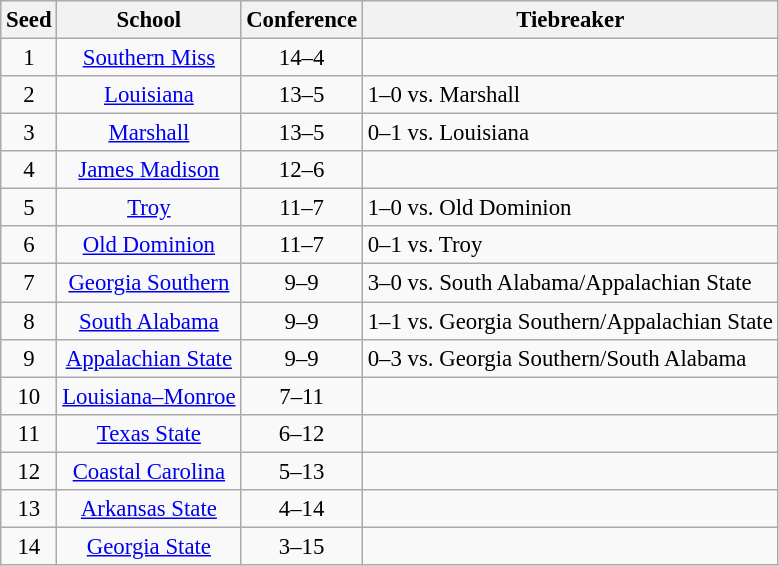<table class="wikitable" style="white-space:nowrap; font-size:95%; text-align:center">
<tr>
<th>Seed</th>
<th>School</th>
<th>Conference</th>
<th>Tiebreaker</th>
</tr>
<tr>
<td>1</td>
<td><a href='#'>Southern Miss</a></td>
<td>14–4</td>
<td></td>
</tr>
<tr>
<td>2</td>
<td><a href='#'>Louisiana</a></td>
<td>13–5</td>
<td align="left">1–0 vs. Marshall</td>
</tr>
<tr>
<td>3</td>
<td><a href='#'>Marshall</a></td>
<td>13–5</td>
<td align="left">0–1 vs. Louisiana</td>
</tr>
<tr>
<td>4</td>
<td><a href='#'>James Madison</a></td>
<td>12–6</td>
<td></td>
</tr>
<tr>
<td>5</td>
<td><a href='#'>Troy</a></td>
<td>11–7</td>
<td align="left">1–0 vs. Old Dominion</td>
</tr>
<tr>
<td>6</td>
<td><a href='#'>Old Dominion</a></td>
<td>11–7</td>
<td align="left">0–1 vs. Troy</td>
</tr>
<tr>
<td>7</td>
<td><a href='#'>Georgia Southern</a></td>
<td>9–9</td>
<td align="left">3–0 vs. South Alabama/Appalachian State</td>
</tr>
<tr>
<td>8</td>
<td><a href='#'>South Alabama</a></td>
<td>9–9</td>
<td align="left">1–1 vs. Georgia Southern/Appalachian State</td>
</tr>
<tr>
<td>9</td>
<td><a href='#'>Appalachian State</a></td>
<td>9–9</td>
<td align="left">0–3 vs. Georgia Southern/South Alabama</td>
</tr>
<tr>
<td>10</td>
<td><a href='#'>Louisiana–Monroe</a></td>
<td>7–11</td>
<td align="left"></td>
</tr>
<tr>
<td>11</td>
<td><a href='#'>Texas State</a></td>
<td>6–12</td>
<td align="left"></td>
</tr>
<tr>
<td>12</td>
<td><a href='#'>Coastal Carolina</a></td>
<td>5–13</td>
<td align="left"></td>
</tr>
<tr>
<td>13</td>
<td><a href='#'>Arkansas State</a></td>
<td>4–14</td>
<td></td>
</tr>
<tr>
<td>14</td>
<td><a href='#'>Georgia State</a></td>
<td>3–15</td>
<td></td>
</tr>
</table>
